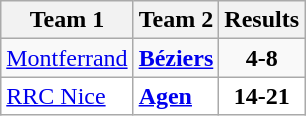<table class="wikitable">
<tr>
<th>Team 1</th>
<th>Team 2</th>
<th>Results</th>
</tr>
<tr>
<td><a href='#'>Montferrand</a></td>
<td><strong><a href='#'>Béziers</a></strong></td>
<td align="center"><strong>4-8</strong></td>
</tr>
<tr bgcolor="white">
<td><a href='#'>RRC Nice</a></td>
<td><strong><a href='#'>Agen</a></strong></td>
<td align="center"><strong>14-21</strong></td>
</tr>
</table>
